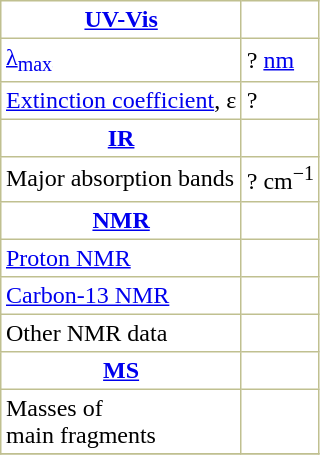<table border="1" cellspacing="0" cellpadding="3" style="margin: 0 0 0 0.5em; background: #FFFFFF; border-collapse: collapse; border-color: #C0C090;">
<tr>
<th><a href='#'>UV-Vis</a></th>
</tr>
<tr>
<td><a href='#'>λ<sub>max</sub></a></td>
<td>? <a href='#'>nm</a></td>
</tr>
<tr>
<td><a href='#'>Extinction coefficient</a>, ε</td>
<td>?</td>
</tr>
<tr>
<th><a href='#'>IR</a></th>
</tr>
<tr>
<td>Major absorption bands</td>
<td>? cm<sup>−1</sup></td>
</tr>
<tr>
<th><a href='#'>NMR</a></th>
</tr>
<tr>
<td><a href='#'>Proton NMR</a> </td>
<td> </td>
</tr>
<tr>
<td><a href='#'>Carbon-13 NMR</a> </td>
<td> </td>
</tr>
<tr>
<td>Other NMR data </td>
<td> </td>
</tr>
<tr>
<th><a href='#'>MS</a></th>
</tr>
<tr>
<td>Masses of <br>main fragments</td>
<td>  </td>
</tr>
<tr>
</tr>
</table>
